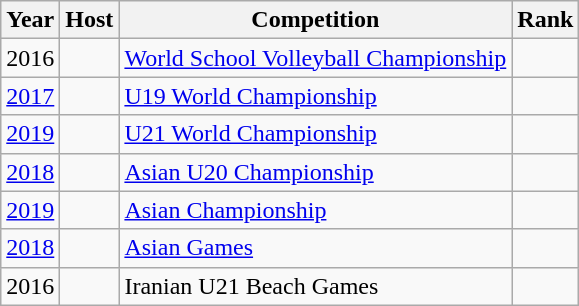<table class="wikitable">
<tr>
<th>Year</th>
<th>Host</th>
<th>Competition</th>
<th>Rank</th>
</tr>
<tr>
<td>2016</td>
<td></td>
<td><a href='#'>World School Volleyball Championship</a></td>
<td></td>
</tr>
<tr>
<td><a href='#'>2017</a></td>
<td></td>
<td><a href='#'>U19 World Championship</a></td>
<td><strong></strong></td>
</tr>
<tr>
<td><a href='#'>2019</a></td>
<td></td>
<td><a href='#'>U21 World Championship</a></td>
<td><strong></strong></td>
</tr>
<tr>
<td><a href='#'>2018</a></td>
<td></td>
<td><a href='#'>Asian U20 Championship</a></td>
<td><strong></strong></td>
</tr>
<tr>
<td><a href='#'>2019</a></td>
<td></td>
<td><a href='#'>Asian Championship</a></td>
<td><strong></strong></td>
</tr>
<tr>
<td><a href='#'>2018</a></td>
<td></td>
<td><a href='#'>Asian Games</a></td>
<td><strong></strong></td>
</tr>
<tr>
<td>2016</td>
<td></td>
<td>Iranian U21 Beach Games</td>
<td><strong></strong></td>
</tr>
</table>
